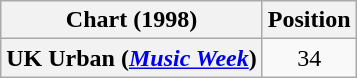<table class="wikitable plainrowheaders" style="text-align:center">
<tr>
<th>Chart (1998)</th>
<th>Position</th>
</tr>
<tr>
<th scope="row">UK Urban (<em><a href='#'>Music Week</a></em>)</th>
<td>34</td>
</tr>
</table>
